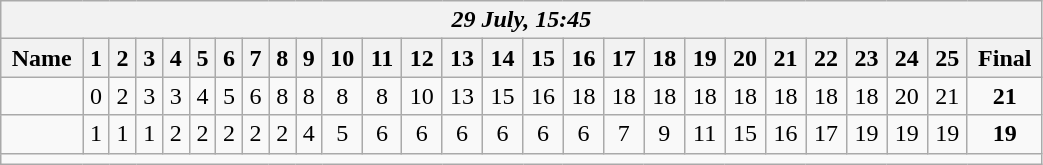<table class=wikitable style="text-align:center; width: 55%">
<tr>
<th colspan=27><em>29 July, 15:45</em></th>
</tr>
<tr>
<th>Name</th>
<th>1</th>
<th>2</th>
<th>3</th>
<th>4</th>
<th>5</th>
<th>6</th>
<th>7</th>
<th>8</th>
<th>9</th>
<th>10</th>
<th>11</th>
<th>12</th>
<th>13</th>
<th>14</th>
<th>15</th>
<th>16</th>
<th>17</th>
<th>18</th>
<th>19</th>
<th>20</th>
<th>21</th>
<th>22</th>
<th>23</th>
<th>24</th>
<th>25</th>
<th>Final</th>
</tr>
<tr>
<td align=left><strong></strong></td>
<td>0</td>
<td>2</td>
<td>3</td>
<td>3</td>
<td>4</td>
<td>5</td>
<td>6</td>
<td>8</td>
<td>8</td>
<td>8</td>
<td>8</td>
<td>10</td>
<td>13</td>
<td>15</td>
<td>16</td>
<td>18</td>
<td>18</td>
<td>18</td>
<td>18</td>
<td>18</td>
<td>18</td>
<td>18</td>
<td>18</td>
<td>20</td>
<td>21</td>
<td><strong>21</strong></td>
</tr>
<tr>
<td align=left></td>
<td>1</td>
<td>1</td>
<td>1</td>
<td>2</td>
<td>2</td>
<td>2</td>
<td>2</td>
<td>2</td>
<td>4</td>
<td>5</td>
<td>6</td>
<td>6</td>
<td>6</td>
<td>6</td>
<td>6</td>
<td>6</td>
<td>7</td>
<td>9</td>
<td>11</td>
<td>15</td>
<td>16</td>
<td>17</td>
<td>19</td>
<td>19</td>
<td>19</td>
<td><strong>19</strong></td>
</tr>
<tr>
<td colspan=27></td>
</tr>
</table>
